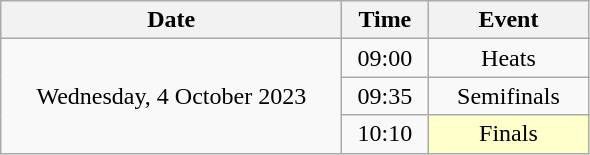<table class = "wikitable" style="text-align:center;">
<tr>
<th width=220>Date</th>
<th width=50>Time</th>
<th width=100>Event</th>
</tr>
<tr>
<td rowspan=3>Wednesday, 4 October 2023</td>
<td>09:00</td>
<td>Heats</td>
</tr>
<tr>
<td>09:35</td>
<td>Semifinals</td>
</tr>
<tr>
<td>10:10</td>
<td bgcolor=ffffcc>Finals</td>
</tr>
</table>
